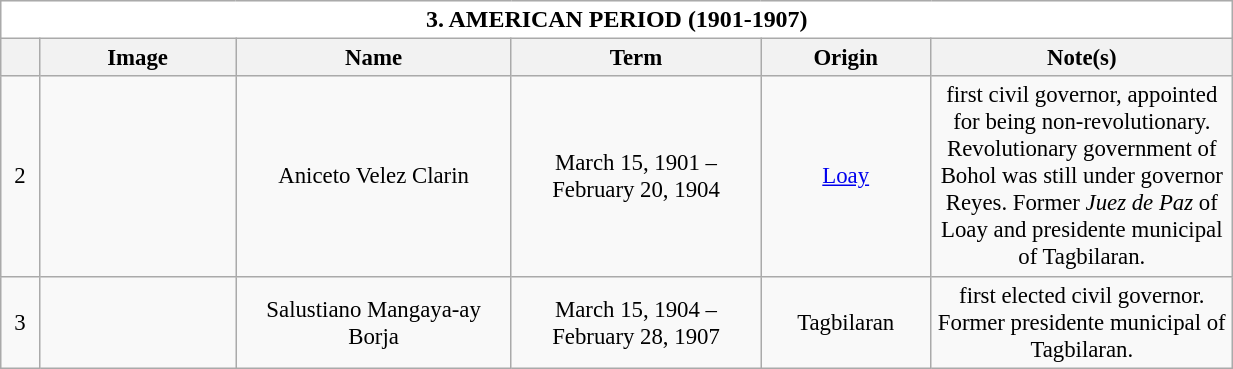<table class="wikitable collapsible collapsed" style="vertical-align:top;text-align:center;font-size:95%;">
<tr>
<th style="background-color:white;font-size:105%;width:51em;" colspan=6>3. AMERICAN PERIOD (1901-1907)</th>
</tr>
<tr>
<th style="width: 1em;text-align:center"></th>
<th style="width: 7em;text-align:center">Image</th>
<th style="width: 10em;text-align:center">Name</th>
<th style="width: 9em;text-align:center">Term</th>
<th style="width: 6em;text-align:center">Origin</th>
<th style="width: 11em;text-align:center">Note(s)</th>
</tr>
<tr>
<td>2</td>
<td></td>
<td>Aniceto Velez Clarin</td>
<td>March 15, 1901 –<br>February 20, 1904</td>
<td><a href='#'>Loay</a></td>
<td>first civil governor, appointed for being non-revolutionary. Revolutionary government of Bohol was still under governor Reyes. Former <em>Juez de Paz</em> of Loay and presidente municipal of Tagbilaran.</td>
</tr>
<tr>
<td>3</td>
<td></td>
<td>Salustiano Mangaya-ay Borja</td>
<td>March 15, 1904 –<br>February 28, 1907</td>
<td>Tagbilaran</td>
<td>first elected civil governor. Former presidente municipal of Tagbilaran.</td>
</tr>
</table>
